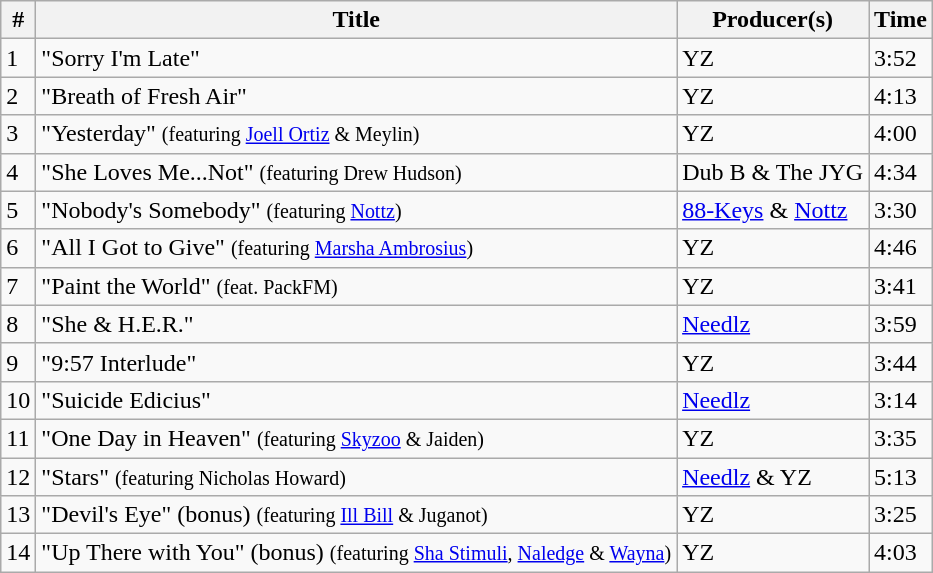<table class="wikitable">
<tr>
<th style="text-align:center;">#</th>
<th style="text-align:center;">Title</th>
<th style="text-align:center;">Producer(s)</th>
<th style="text-align:center;">Time</th>
</tr>
<tr>
<td>1</td>
<td>"Sorry I'm Late"</td>
<td>YZ</td>
<td>3:52</td>
</tr>
<tr>
<td>2</td>
<td>"Breath of Fresh Air"</td>
<td>YZ</td>
<td>4:13</td>
</tr>
<tr>
<td>3</td>
<td>"Yesterday" <small>(featuring <a href='#'>Joell Ortiz</a> & Meylin)</small></td>
<td>YZ</td>
<td>4:00</td>
</tr>
<tr>
<td>4</td>
<td>"She Loves Me...Not" <small>(featuring Drew Hudson)</small></td>
<td>Dub B & The JYG</td>
<td>4:34</td>
</tr>
<tr>
<td>5</td>
<td>"Nobody's Somebody" <small>(featuring <a href='#'>Nottz</a>)</small></td>
<td><a href='#'>88-Keys</a> & <a href='#'>Nottz</a></td>
<td>3:30</td>
</tr>
<tr>
<td>6</td>
<td>"All I Got to Give" <small>(featuring <a href='#'>Marsha Ambrosius</a>)</small></td>
<td>YZ</td>
<td>4:46</td>
</tr>
<tr>
<td>7</td>
<td>"Paint the World" <small>(feat. PackFM)</small></td>
<td>YZ</td>
<td>3:41</td>
</tr>
<tr>
<td>8</td>
<td>"She & H.E.R."</td>
<td><a href='#'>Needlz</a></td>
<td>3:59</td>
</tr>
<tr>
<td>9</td>
<td>"9:57 Interlude"</td>
<td>YZ</td>
<td>3:44</td>
</tr>
<tr>
<td>10</td>
<td>"Suicide Edicius"</td>
<td><a href='#'>Needlz</a></td>
<td>3:14</td>
</tr>
<tr>
<td>11</td>
<td>"One Day in Heaven" <small>(featuring <a href='#'>Skyzoo</a> & Jaiden)</small></td>
<td>YZ</td>
<td>3:35</td>
</tr>
<tr>
<td>12</td>
<td>"Stars" <small>(featuring Nicholas Howard)</small></td>
<td><a href='#'>Needlz</a> & YZ</td>
<td>5:13</td>
</tr>
<tr>
<td>13</td>
<td>"Devil's Eye" (bonus) <small>(featuring <a href='#'>Ill Bill</a> & Juganot)</small></td>
<td>YZ</td>
<td>3:25</td>
</tr>
<tr>
<td>14</td>
<td>"Up There with You" (bonus) <small> (featuring <a href='#'>Sha Stimuli</a>, <a href='#'>Naledge</a> & <a href='#'>Wayna</a>)</small></td>
<td>YZ</td>
<td>4:03</td>
</tr>
</table>
